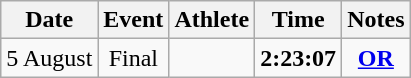<table class=wikitable style=text-align:center>
<tr>
<th>Date</th>
<th>Event</th>
<th>Athlete</th>
<th>Time</th>
<th>Notes</th>
</tr>
<tr>
<td>5 August</td>
<td>Final</td>
<td align=left></td>
<td><strong>2:23:07</strong></td>
<td><strong><a href='#'>OR</a></strong></td>
</tr>
</table>
